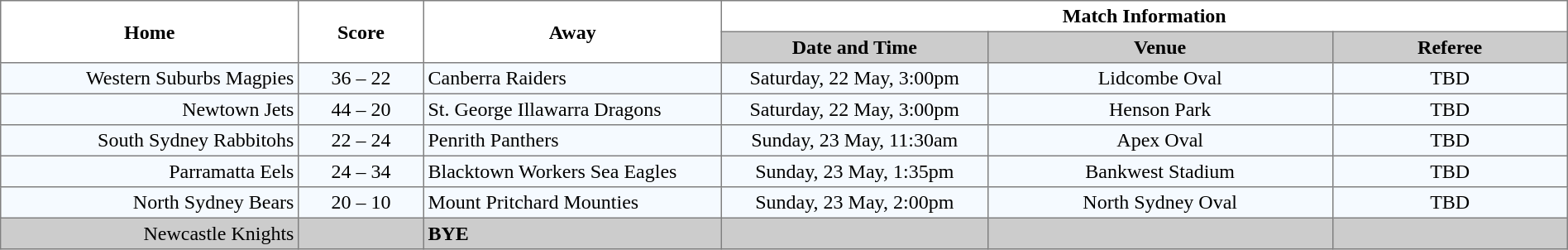<table border="1" cellpadding="3" cellspacing="0" width="100%" style="border-collapse:collapse;  text-align:center;">
<tr>
<th rowspan="2" width="19%">Home</th>
<th rowspan="2" width="8%">Score</th>
<th rowspan="2" width="19%">Away</th>
<th colspan="3">Match Information</th>
</tr>
<tr bgcolor="#CCCCCC">
<th width="17%">Date and Time</th>
<th width="22%">Venue</th>
<th width="50%">Referee</th>
</tr>
<tr style="text-align:center; background:#f5faff;">
<td align="right">Western Suburbs Magpies </td>
<td>36 – 22</td>
<td align="left"> Canberra Raiders</td>
<td>Saturday, 22 May, 3:00pm</td>
<td>Lidcombe Oval</td>
<td>TBD</td>
</tr>
<tr style="text-align:center; background:#f5faff;">
<td align="right">Newtown Jets </td>
<td>44 – 20</td>
<td align="left"> St. George Illawarra Dragons</td>
<td>Saturday, 22 May, 3:00pm</td>
<td>Henson Park</td>
<td>TBD</td>
</tr>
<tr style="text-align:center; background:#f5faff;">
<td align="right">South Sydney Rabbitohs </td>
<td>22 – 24</td>
<td align="left"> Penrith Panthers</td>
<td>Sunday, 23 May, 11:30am</td>
<td>Apex Oval</td>
<td>TBD</td>
</tr>
<tr style="text-align:center; background:#f5faff;">
<td align="right">Parramatta Eels </td>
<td>24 – 34</td>
<td align="left"> Blacktown Workers Sea Eagles</td>
<td>Sunday, 23 May, 1:35pm</td>
<td>Bankwest Stadium</td>
<td>TBD</td>
</tr>
<tr style="text-align:center; background:#f5faff;">
<td align="right">North Sydney Bears </td>
<td>20 – 10</td>
<td align="left"> Mount Pritchard Mounties</td>
<td>Sunday, 23 May, 2:00pm</td>
<td>North Sydney Oval</td>
<td>TBD</td>
</tr>
<tr style="text-align:center; background:#CCCCCC;">
<td align="right">Newcastle Knights </td>
<td></td>
<td align="left"><strong>BYE</strong></td>
<td></td>
<td></td>
<td></td>
</tr>
</table>
